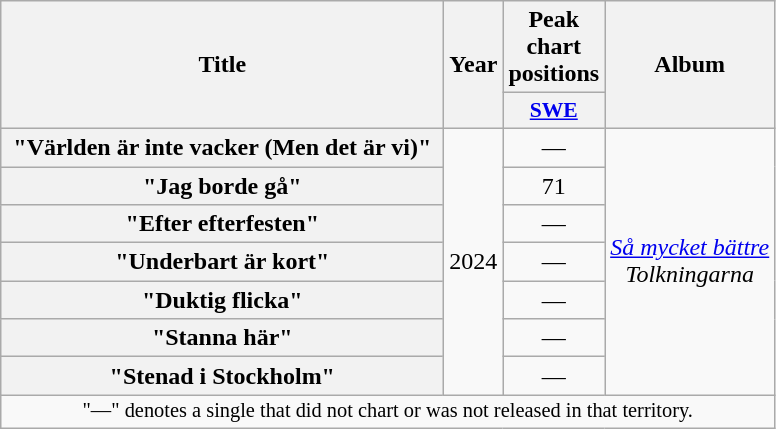<table class="wikitable plainrowheaders" style="text-align:center;">
<tr>
<th scope="col" rowspan="2" style="width:18em;">Title</th>
<th scope="col" rowspan="2">Year</th>
<th scope="col" colspan="1">Peak chart positions</th>
<th scope="col" rowspan="2">Album</th>
</tr>
<tr>
<th scope="col" style="width:3em;font-size:90%;"><a href='#'>SWE</a><br></th>
</tr>
<tr>
<th scope="row">"Världen är inte vacker (Men det är vi)"<br></th>
<td rowspan="7">2024</td>
<td>—</td>
<td rowspan="7"><em><a href='#'>Så mycket bättre</a></em><br><em>Tolkningarna</em></td>
</tr>
<tr>
<th scope="row">"Jag borde gå"<br></th>
<td>71<br></td>
</tr>
<tr>
<th scope="row">"Efter efterfesten"<br></th>
<td>—</td>
</tr>
<tr>
<th scope="row">"Underbart är kort"<br></th>
<td>—</td>
</tr>
<tr>
<th scope="row">"Duktig flicka"<br></th>
<td>—</td>
</tr>
<tr>
<th scope="row">"Stanna här"<br></th>
<td>—</td>
</tr>
<tr>
<th scope="row">"Stenad i Stockholm"<br></th>
<td>—</td>
</tr>
<tr>
<td colspan="4" style="font-size:85%">"—" denotes a single that did not chart or was not released in that territory.</td>
</tr>
</table>
